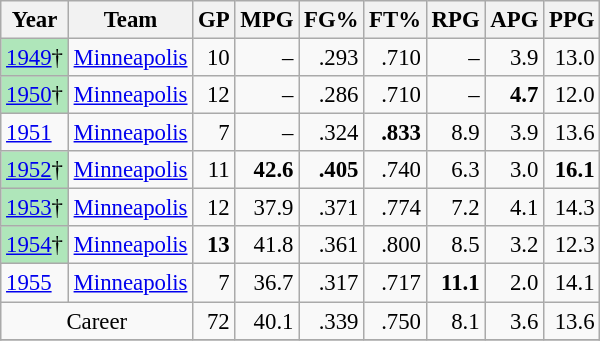<table class="wikitable sortable" style="font-size:95%; text-align:right;">
<tr>
<th>Year</th>
<th>Team</th>
<th>GP</th>
<th>MPG</th>
<th>FG%</th>
<th>FT%</th>
<th>RPG</th>
<th>APG</th>
<th>PPG</th>
</tr>
<tr>
<td style="text-align:left;background:#afe6ba;"><a href='#'>1949</a>†</td>
<td style="text-align:left;"><a href='#'>Minneapolis</a></td>
<td>10</td>
<td>–</td>
<td>.293</td>
<td>.710</td>
<td>–</td>
<td>3.9</td>
<td>13.0</td>
</tr>
<tr>
<td style="text-align:left;background:#afe6ba;"><a href='#'>1950</a>†</td>
<td style="text-align:left;"><a href='#'>Minneapolis</a></td>
<td>12</td>
<td>–</td>
<td>.286</td>
<td>.710</td>
<td>–</td>
<td><strong>4.7</strong></td>
<td>12.0</td>
</tr>
<tr>
<td style="text-align:left;"><a href='#'>1951</a></td>
<td style="text-align:left;"><a href='#'>Minneapolis</a></td>
<td>7</td>
<td>–</td>
<td>.324</td>
<td><strong>.833</strong></td>
<td>8.9</td>
<td>3.9</td>
<td>13.6</td>
</tr>
<tr>
<td style="text-align:left;background:#afe6ba;"><a href='#'>1952</a>†</td>
<td style="text-align:left;"><a href='#'>Minneapolis</a></td>
<td>11</td>
<td><strong>42.6</strong></td>
<td><strong>.405</strong></td>
<td>.740</td>
<td>6.3</td>
<td>3.0</td>
<td><strong>16.1</strong></td>
</tr>
<tr>
<td style="text-align:left;background:#afe6ba;"><a href='#'>1953</a>†</td>
<td style="text-align:left;"><a href='#'>Minneapolis</a></td>
<td>12</td>
<td>37.9</td>
<td>.371</td>
<td>.774</td>
<td>7.2</td>
<td>4.1</td>
<td>14.3</td>
</tr>
<tr>
<td style="text-align:left;background:#afe6ba;"><a href='#'>1954</a>†</td>
<td style="text-align:left;"><a href='#'>Minneapolis</a></td>
<td><strong>13</strong></td>
<td>41.8</td>
<td>.361</td>
<td>.800</td>
<td>8.5</td>
<td>3.2</td>
<td>12.3</td>
</tr>
<tr>
<td style="text-align:left;"><a href='#'>1955</a></td>
<td style="text-align:left;"><a href='#'>Minneapolis</a></td>
<td>7</td>
<td>36.7</td>
<td>.317</td>
<td>.717</td>
<td><strong>11.1</strong></td>
<td>2.0</td>
<td>14.1</td>
</tr>
<tr>
<td style="text-align:center;" colspan="2">Career</td>
<td>72</td>
<td>40.1</td>
<td>.339</td>
<td>.750</td>
<td>8.1</td>
<td>3.6</td>
<td>13.6</td>
</tr>
<tr>
</tr>
</table>
